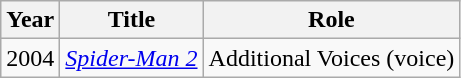<table class="wikitable plainrowheaders sortable">
<tr>
<th>Year</th>
<th>Title</th>
<th>Role</th>
</tr>
<tr>
<td>2004</td>
<td><em><a href='#'>Spider-Man 2</a></em></td>
<td>Additional Voices (voice)</td>
</tr>
</table>
